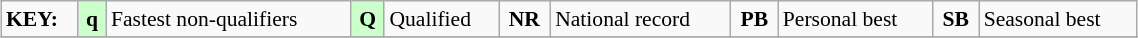<table class="wikitable" style="margin:0.5em auto; font-size:90%;position:relative;" width=60%>
<tr>
<td><strong>KEY:</strong></td>
<td bgcolor=ccffcc align=center><strong>q</strong></td>
<td>Fastest non-qualifiers</td>
<td bgcolor=ccffcc align=center><strong>Q</strong></td>
<td>Qualified</td>
<td align=center><strong>NR</strong></td>
<td>National record</td>
<td align=center><strong>PB</strong></td>
<td>Personal best</td>
<td align=center><strong>SB</strong></td>
<td>Seasonal best</td>
</tr>
<tr>
</tr>
</table>
